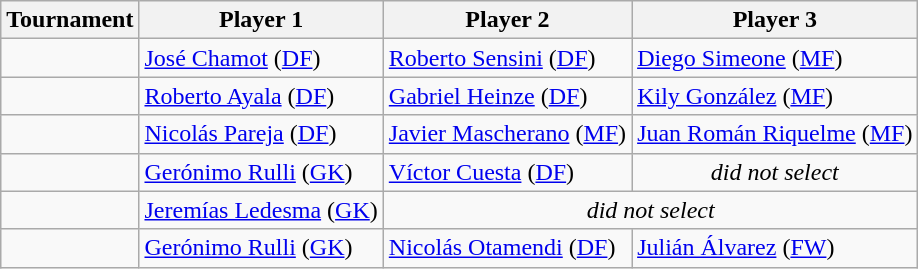<table class="wikitable">
<tr>
<th>Tournament</th>
<th>Player 1</th>
<th>Player 2</th>
<th>Player 3</th>
</tr>
<tr>
<td></td>
<td><a href='#'>José Chamot</a> (<a href='#'>DF</a>)</td>
<td><a href='#'>Roberto Sensini</a> (<a href='#'>DF</a>)</td>
<td><a href='#'>Diego Simeone</a> (<a href='#'>MF</a>)</td>
</tr>
<tr>
<td></td>
<td><a href='#'>Roberto Ayala</a> (<a href='#'>DF</a>)</td>
<td><a href='#'>Gabriel Heinze</a> (<a href='#'>DF</a>)</td>
<td><a href='#'>Kily González</a> (<a href='#'>MF</a>)</td>
</tr>
<tr>
<td></td>
<td><a href='#'>Nicolás Pareja</a> (<a href='#'>DF</a>)</td>
<td><a href='#'>Javier Mascherano</a> (<a href='#'>MF</a>)</td>
<td><a href='#'>Juan Román Riquelme</a> (<a href='#'>MF</a>)</td>
</tr>
<tr>
<td></td>
<td><a href='#'>Gerónimo Rulli</a> (<a href='#'>GK</a>)</td>
<td><a href='#'>Víctor Cuesta</a> (<a href='#'>DF</a>)</td>
<td align="center"><em>did not select</em></td>
</tr>
<tr>
<td></td>
<td><a href='#'>Jeremías Ledesma</a> (<a href='#'>GK</a>)</td>
<td colspan="2" align="center"><em>did not select</em></td>
</tr>
<tr>
<td></td>
<td><a href='#'>Gerónimo Rulli</a> (<a href='#'>GK</a>)</td>
<td><a href='#'>Nicolás Otamendi</a> (<a href='#'>DF</a>)</td>
<td><a href='#'>Julián Álvarez</a> (<a href='#'>FW</a>)</td>
</tr>
</table>
